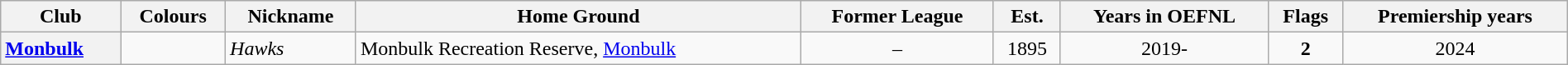<table class="wikitable sortable" style="width:100%">
<tr>
<th>Club</th>
<th>Colours</th>
<th>Nickname</th>
<th>Home Ground</th>
<th>Former League</th>
<th>Est.</th>
<th>Years in OEFNL</th>
<th>Flags</th>
<th>Premiership years</th>
</tr>
<tr>
<th style="text-align:left"><a href='#'>Monbulk</a></th>
<td></td>
<td><em>Hawks</em></td>
<td>Monbulk Recreation Reserve, <a href='#'>Monbulk</a></td>
<td align="center">–</td>
<td align="center">1895</td>
<td align="center">2019-</td>
<td align="center"><strong>2</strong></td>
<td align="center">2024</td>
</tr>
</table>
